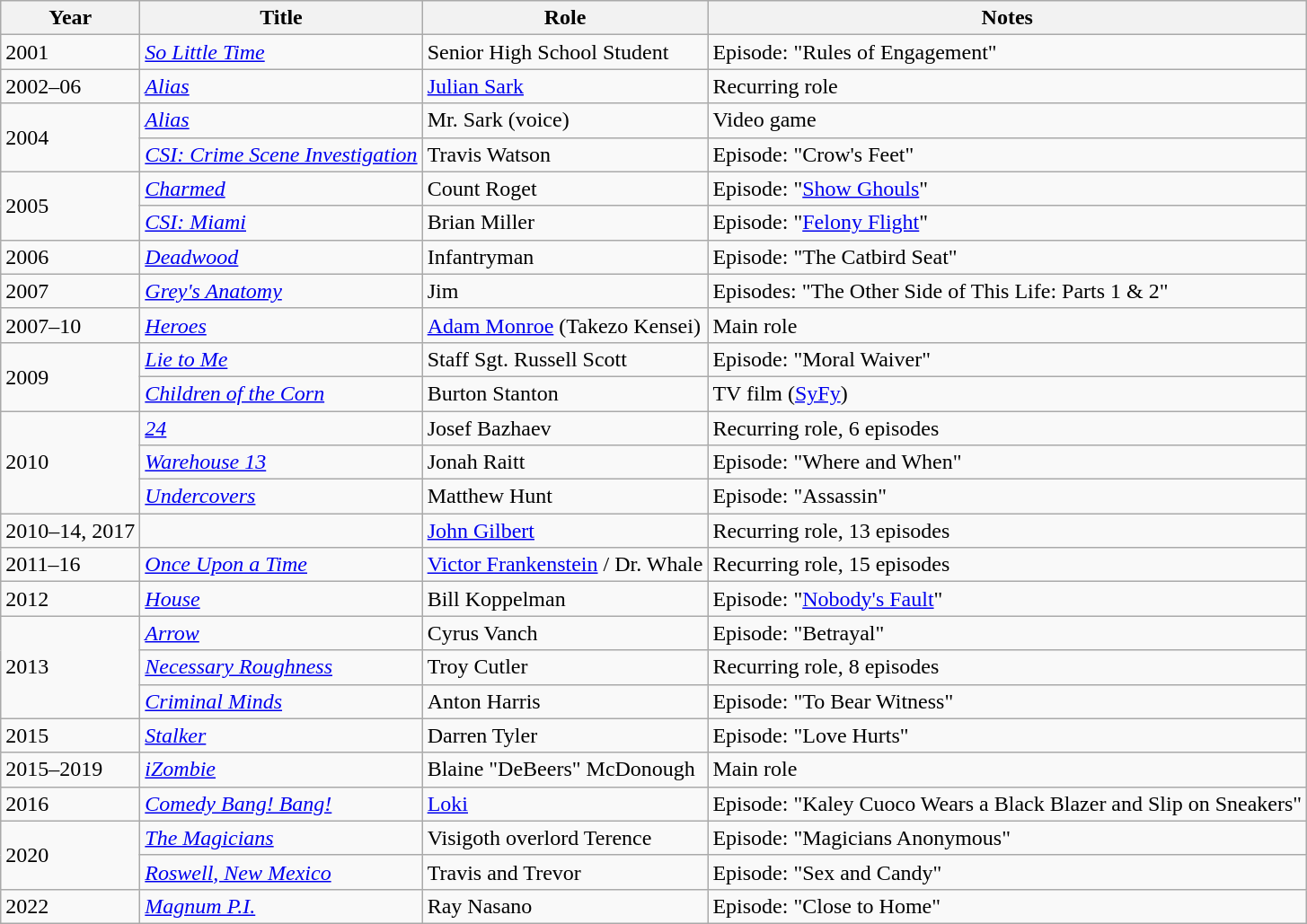<table class="wikitable sortable">
<tr>
<th>Year</th>
<th>Title</th>
<th>Role</th>
<th class="unsortable">Notes</th>
</tr>
<tr>
<td>2001</td>
<td><em><a href='#'>So Little Time</a></em></td>
<td>Senior High School Student</td>
<td>Episode: "Rules of Engagement"</td>
</tr>
<tr>
<td>2002–06</td>
<td><em><a href='#'>Alias</a></em></td>
<td><a href='#'>Julian Sark</a></td>
<td>Recurring role</td>
</tr>
<tr>
<td rowspan="2">2004</td>
<td><em><a href='#'>Alias</a></em></td>
<td>Mr. Sark (voice)</td>
<td>Video game</td>
</tr>
<tr>
<td><em><a href='#'>CSI: Crime Scene Investigation</a></em></td>
<td>Travis Watson</td>
<td>Episode: "Crow's Feet"</td>
</tr>
<tr>
<td rowspan="2">2005</td>
<td><em><a href='#'>Charmed</a></em></td>
<td>Count Roget</td>
<td>Episode: "<a href='#'>Show Ghouls</a>"</td>
</tr>
<tr>
<td><em><a href='#'>CSI: Miami</a></em></td>
<td>Brian Miller</td>
<td>Episode: "<a href='#'>Felony Flight</a>"</td>
</tr>
<tr>
<td>2006</td>
<td><em><a href='#'>Deadwood</a></em></td>
<td>Infantryman</td>
<td>Episode: "The Catbird Seat"</td>
</tr>
<tr>
<td>2007</td>
<td><em><a href='#'>Grey's Anatomy</a></em></td>
<td>Jim</td>
<td>Episodes: "The Other Side of This Life: Parts 1 & 2"</td>
</tr>
<tr>
<td>2007–10</td>
<td><em><a href='#'>Heroes</a></em></td>
<td><a href='#'>Adam Monroe</a> (Takezo Kensei)</td>
<td>Main role</td>
</tr>
<tr>
<td rowspan="2">2009</td>
<td><em><a href='#'>Lie to Me</a></em></td>
<td>Staff Sgt. Russell Scott</td>
<td>Episode: "Moral Waiver"</td>
</tr>
<tr>
<td><em><a href='#'>Children of the Corn</a></em></td>
<td>Burton Stanton</td>
<td>TV film (<a href='#'>SyFy</a>)</td>
</tr>
<tr>
<td rowspan="3">2010</td>
<td><em><a href='#'>24</a></em></td>
<td>Josef Bazhaev</td>
<td>Recurring role, 6 episodes</td>
</tr>
<tr>
<td><em><a href='#'>Warehouse 13</a></em></td>
<td>Jonah Raitt</td>
<td>Episode: "Where and When"</td>
</tr>
<tr>
<td><em><a href='#'>Undercovers</a></em></td>
<td>Matthew Hunt</td>
<td>Episode: "Assassin"</td>
</tr>
<tr>
<td>2010–14, 2017</td>
<td><em></em></td>
<td><a href='#'>John Gilbert</a></td>
<td>Recurring role, 13 episodes</td>
</tr>
<tr>
<td>2011–16</td>
<td><em><a href='#'>Once Upon a Time</a></em></td>
<td><a href='#'>Victor Frankenstein</a> / Dr. Whale</td>
<td>Recurring role, 15 episodes</td>
</tr>
<tr>
<td>2012</td>
<td><em><a href='#'>House</a></em></td>
<td>Bill Koppelman</td>
<td>Episode: "<a href='#'>Nobody's Fault</a>"</td>
</tr>
<tr>
<td rowspan="3">2013</td>
<td><em><a href='#'>Arrow</a></em></td>
<td>Cyrus Vanch</td>
<td>Episode: "Betrayal"</td>
</tr>
<tr>
<td><em><a href='#'>Necessary Roughness</a></em></td>
<td>Troy Cutler</td>
<td>Recurring role, 8 episodes</td>
</tr>
<tr>
<td><em><a href='#'>Criminal Minds</a></em></td>
<td>Anton Harris</td>
<td>Episode: "To Bear Witness"</td>
</tr>
<tr>
<td>2015</td>
<td><em><a href='#'>Stalker</a></em></td>
<td>Darren Tyler</td>
<td>Episode: "Love Hurts"</td>
</tr>
<tr>
<td>2015–2019</td>
<td><em><a href='#'>iZombie</a></em></td>
<td>Blaine "DeBeers" McDonough</td>
<td>Main role</td>
</tr>
<tr>
<td>2016</td>
<td><em><a href='#'>Comedy Bang! Bang!</a></em></td>
<td><a href='#'>Loki</a></td>
<td>Episode: "Kaley Cuoco Wears a Black Blazer and Slip on Sneakers"</td>
</tr>
<tr>
<td rowspan="2">2020</td>
<td><em><a href='#'>The Magicians</a></em></td>
<td>Visigoth overlord Terence</td>
<td>Episode: "Magicians Anonymous"</td>
</tr>
<tr>
<td><em><a href='#'> Roswell, New Mexico</a></em></td>
<td>Travis and Trevor</td>
<td>Episode: "Sex and Candy"</td>
</tr>
<tr>
<td>2022</td>
<td><em><a href='#'>Magnum P.I.</a></em></td>
<td>Ray Nasano</td>
<td>Episode: "Close to Home"</td>
</tr>
</table>
